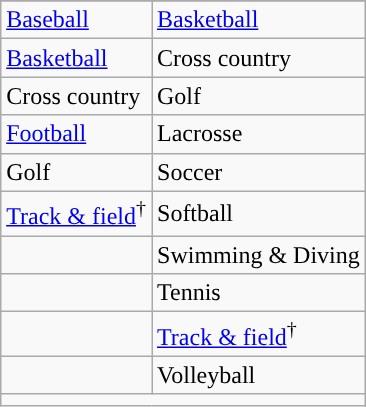<table class="wikitable" style="float:right; clear:right; margin:0 0 1em 1em;">
<tr>
</tr>
<tr>
<td><a href='#'>Baseball</a></td>
<td><a href='#'>Basketball</a></td>
</tr>
<tr>
<td><a href='#'>Basketball</a></td>
<td>Cross country</td>
</tr>
<tr>
<td>Cross country</td>
<td>Golf</td>
</tr>
<tr>
<td><a href='#'>Football</a></td>
<td>Lacrosse</td>
</tr>
<tr>
<td>Golf</td>
<td>Soccer</td>
</tr>
<tr>
<td><a href='#'>Track & field</a><sup>†</sup></td>
<td>Softball</td>
</tr>
<tr>
<td></td>
<td>Swimming & Diving</td>
</tr>
<tr>
<td></td>
<td>Tennis</td>
</tr>
<tr>
<td></td>
<td><a href='#'>Track & field</a><sup>†</sup></td>
</tr>
<tr>
<td></td>
<td>Volleyball</td>
</tr>
<tr>
<td colspan="2"></td>
</tr>
</table>
